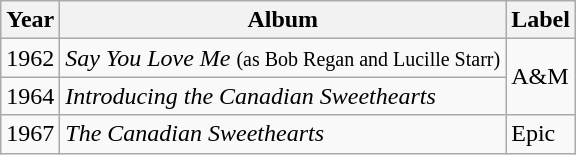<table class="wikitable">
<tr>
<th>Year</th>
<th>Album</th>
<th>Label</th>
</tr>
<tr>
<td>1962</td>
<td><em>Say You Love Me</em> <small>(as Bob Regan and Lucille Starr)</small></td>
<td rowspan="2">A&M</td>
</tr>
<tr>
<td>1964</td>
<td><em>Introducing the Canadian Sweethearts</em></td>
</tr>
<tr>
<td>1967</td>
<td><em>The Canadian Sweethearts</em></td>
<td>Epic</td>
</tr>
</table>
